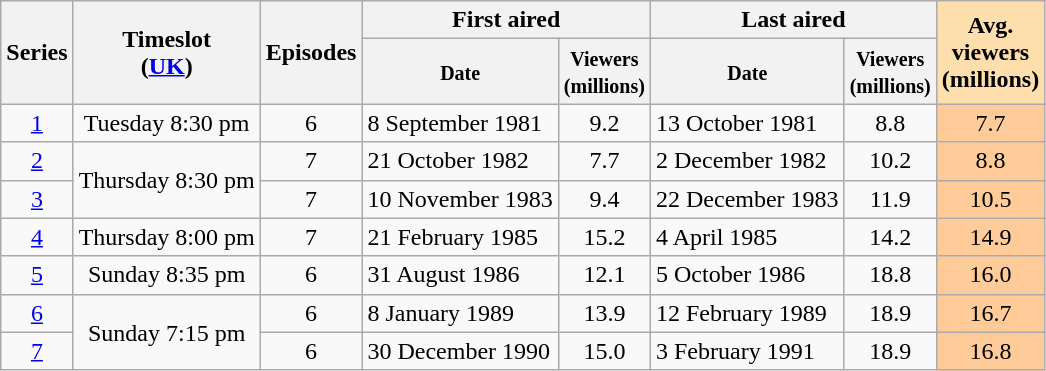<table class="wikitable">
<tr>
<th rowspan="2">Series</th>
<th rowspan="2">Timeslot<br>(<a href='#'>UK</a>)</th>
<th rowspan="2">Episodes</th>
<th colspan="2">First aired</th>
<th colspan="2">Last aired</th>
<th rowspan="2" style="background:#ffdead;">Avg.<br>viewers<br>(millions)</th>
</tr>
<tr>
<th><small>Date</small></th>
<th><small>Viewers<br>(millions)</small></th>
<th><small>Date</small></th>
<th><small>Viewers<br>(millions)</small></th>
</tr>
<tr>
<td align="center"><a href='#'>1</a></td>
<td align="center">Tuesday 8:30 pm</td>
<td align="center">6</td>
<td>8 September 1981</td>
<td align="center">9.2</td>
<td>13 October 1981</td>
<td align="center">8.8</td>
<td style="background:#fc9; text-align:center;">7.7</td>
</tr>
<tr>
<td align="center"><a href='#'>2</a></td>
<td rowspan="2" align="center">Thursday 8:30 pm</td>
<td align="center">7</td>
<td>21 October 1982</td>
<td align="center">7.7</td>
<td>2 December 1982</td>
<td align="center">10.2</td>
<td style="background:#fc9; text-align:center;">8.8</td>
</tr>
<tr>
<td align="center"><a href='#'>3</a></td>
<td align="center">7</td>
<td>10 November 1983</td>
<td align="center">9.4</td>
<td>22 December 1983</td>
<td align="center">11.9</td>
<td style="background:#fc9; text-align:center;">10.5</td>
</tr>
<tr>
<td align="center"><a href='#'>4</a></td>
<td align="center">Thursday 8:00 pm</td>
<td align="center">7</td>
<td>21 February 1985</td>
<td align="center">15.2</td>
<td>4 April 1985</td>
<td align="center">14.2</td>
<td style="background:#fc9; text-align:center;">14.9</td>
</tr>
<tr>
<td align="center"><a href='#'>5</a></td>
<td align="center">Sunday 8:35 pm</td>
<td align="center">6</td>
<td>31 August 1986</td>
<td align="center">12.1</td>
<td>5 October 1986</td>
<td align="center">18.8</td>
<td style="background:#fc9; text-align:center;">16.0</td>
</tr>
<tr>
<td align="center"><a href='#'>6</a></td>
<td rowspan="2" align="center">Sunday 7:15 pm</td>
<td align="center">6</td>
<td>8 January 1989</td>
<td align="center">13.9</td>
<td>12 February 1989</td>
<td align="center">18.9</td>
<td style="background:#fc9; text-align:center;">16.7</td>
</tr>
<tr>
<td align="center"><a href='#'>7</a></td>
<td align="center">6</td>
<td>30 December 1990</td>
<td align="center">15.0</td>
<td>3 February 1991</td>
<td align="center">18.9</td>
<td style="background:#fc9; text-align:center;">16.8</td>
</tr>
</table>
